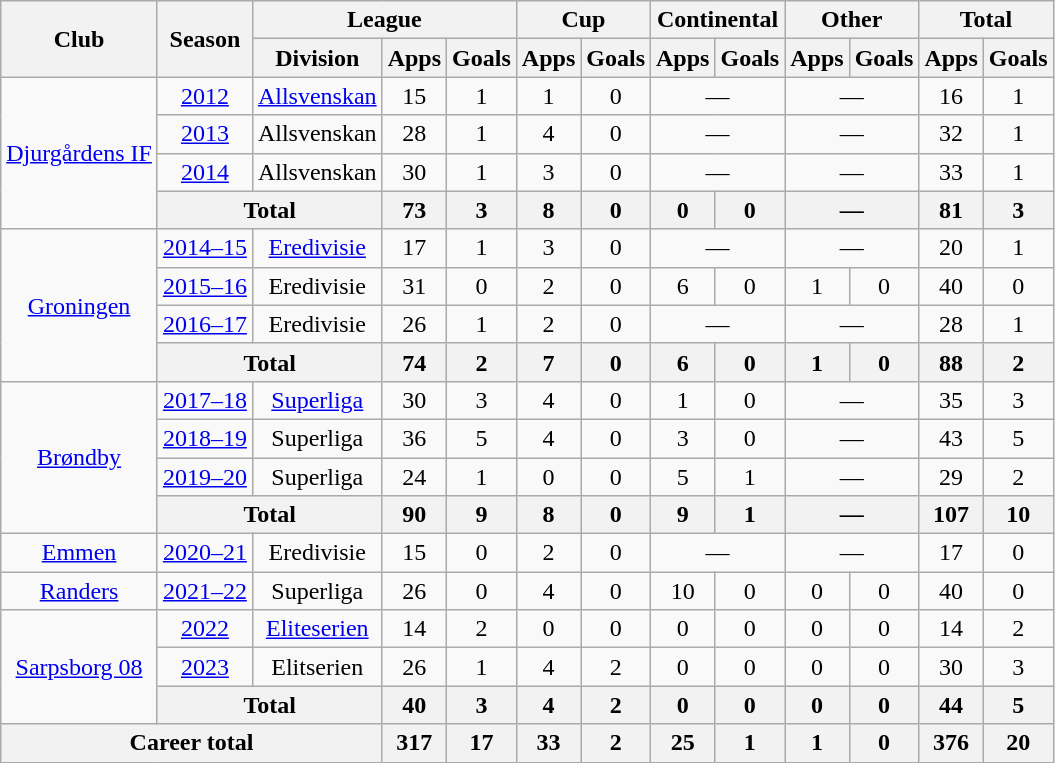<table class="wikitable" style="text-align:center">
<tr>
<th rowspan="2">Club</th>
<th rowspan="2">Season</th>
<th colspan="3">League</th>
<th colspan="2">Cup</th>
<th colspan="2">Continental</th>
<th colspan="2">Other</th>
<th colspan="2">Total</th>
</tr>
<tr>
<th>Division</th>
<th>Apps</th>
<th>Goals</th>
<th>Apps</th>
<th>Goals</th>
<th>Apps</th>
<th>Goals</th>
<th>Apps</th>
<th>Goals</th>
<th>Apps</th>
<th>Goals</th>
</tr>
<tr>
<td rowspan="4"><a href='#'>Djurgårdens IF</a></td>
<td><a href='#'>2012</a></td>
<td><a href='#'>Allsvenskan</a></td>
<td>15</td>
<td>1</td>
<td>1</td>
<td>0</td>
<td colspan="2">—</td>
<td colspan="2">—</td>
<td>16</td>
<td>1</td>
</tr>
<tr>
<td><a href='#'>2013</a></td>
<td>Allsvenskan</td>
<td>28</td>
<td>1</td>
<td>4</td>
<td>0</td>
<td colspan="2">—</td>
<td colspan="2">—</td>
<td>32</td>
<td>1</td>
</tr>
<tr>
<td><a href='#'>2014</a></td>
<td>Allsvenskan</td>
<td>30</td>
<td>1</td>
<td>3</td>
<td>0</td>
<td colspan="2">—</td>
<td colspan="2">—</td>
<td>33</td>
<td>1</td>
</tr>
<tr>
<th colspan="2">Total</th>
<th>73</th>
<th>3</th>
<th>8</th>
<th>0</th>
<th>0</th>
<th>0</th>
<th colspan="2">—</th>
<th>81</th>
<th>3</th>
</tr>
<tr>
<td rowspan="4"><a href='#'>Groningen</a></td>
<td><a href='#'>2014–15</a></td>
<td><a href='#'>Eredivisie</a></td>
<td>17</td>
<td>1</td>
<td>3</td>
<td>0</td>
<td colspan="2">—</td>
<td colspan="2">—</td>
<td>20</td>
<td>1</td>
</tr>
<tr>
<td><a href='#'>2015–16</a></td>
<td>Eredivisie</td>
<td>31</td>
<td>0</td>
<td>2</td>
<td>0</td>
<td>6</td>
<td>0</td>
<td>1</td>
<td>0</td>
<td>40</td>
<td>0</td>
</tr>
<tr>
<td><a href='#'>2016–17</a></td>
<td>Eredivisie</td>
<td>26</td>
<td>1</td>
<td>2</td>
<td>0</td>
<td colspan="2">—</td>
<td colspan="2">—</td>
<td>28</td>
<td>1</td>
</tr>
<tr>
<th colspan="2">Total</th>
<th>74</th>
<th>2</th>
<th>7</th>
<th>0</th>
<th>6</th>
<th>0</th>
<th>1</th>
<th>0</th>
<th>88</th>
<th>2</th>
</tr>
<tr>
<td rowspan="4"><a href='#'>Brøndby</a></td>
<td><a href='#'>2017–18</a></td>
<td><a href='#'>Superliga</a></td>
<td>30</td>
<td>3</td>
<td>4</td>
<td>0</td>
<td>1</td>
<td>0</td>
<td colspan="2">—</td>
<td>35</td>
<td>3</td>
</tr>
<tr>
<td><a href='#'>2018–19</a></td>
<td>Superliga</td>
<td>36</td>
<td>5</td>
<td>4</td>
<td>0</td>
<td>3</td>
<td>0</td>
<td colspan="2">—</td>
<td>43</td>
<td>5</td>
</tr>
<tr>
<td><a href='#'>2019–20</a></td>
<td>Superliga</td>
<td>24</td>
<td>1</td>
<td>0</td>
<td>0</td>
<td>5</td>
<td>1</td>
<td colspan="2">—</td>
<td>29</td>
<td>2</td>
</tr>
<tr>
<th colspan="2">Total</th>
<th>90</th>
<th>9</th>
<th>8</th>
<th>0</th>
<th>9</th>
<th>1</th>
<th colspan="2">—</th>
<th>107</th>
<th>10</th>
</tr>
<tr>
<td><a href='#'>Emmen</a></td>
<td><a href='#'>2020–21</a></td>
<td>Eredivisie</td>
<td>15</td>
<td>0</td>
<td>2</td>
<td>0</td>
<td colspan="2">—</td>
<td colspan="2">—</td>
<td>17</td>
<td>0</td>
</tr>
<tr>
<td><a href='#'>Randers</a></td>
<td><a href='#'>2021–22</a></td>
<td>Superliga</td>
<td>26</td>
<td>0</td>
<td>4</td>
<td>0</td>
<td>10</td>
<td>0</td>
<td>0</td>
<td>0</td>
<td>40</td>
<td>0</td>
</tr>
<tr>
<td rowspan="3"><a href='#'>Sarpsborg 08</a></td>
<td><a href='#'>2022</a></td>
<td><a href='#'>Eliteserien</a></td>
<td>14</td>
<td>2</td>
<td>0</td>
<td>0</td>
<td>0</td>
<td>0</td>
<td>0</td>
<td>0</td>
<td>14</td>
<td>2</td>
</tr>
<tr>
<td><a href='#'>2023</a></td>
<td>Elitserien</td>
<td>26</td>
<td>1</td>
<td>4</td>
<td>2</td>
<td>0</td>
<td>0</td>
<td>0</td>
<td>0</td>
<td>30</td>
<td>3</td>
</tr>
<tr>
<th colspan="2">Total</th>
<th>40</th>
<th>3</th>
<th>4</th>
<th>2</th>
<th>0</th>
<th>0</th>
<th>0</th>
<th>0</th>
<th>44</th>
<th>5</th>
</tr>
<tr>
<th colspan="3">Career total</th>
<th>317</th>
<th>17</th>
<th>33</th>
<th>2</th>
<th>25</th>
<th>1</th>
<th>1</th>
<th>0</th>
<th>376</th>
<th>20</th>
</tr>
</table>
